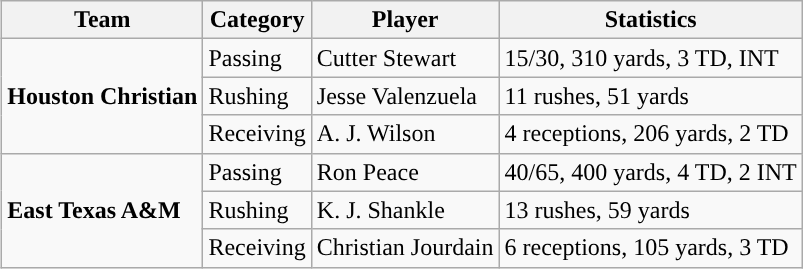<table class="wikitable" style="float: right;">
<tr>
<th>Team</th>
<th>Category</th>
<th>Player</th>
<th>Statistics</th>
</tr>
<tr>
<td rowspan=3><strong>Houston Christian</strong></td>
<td>Passing</td>
<td>Cutter Stewart</td>
<td>15/30, 310 yards, 3 TD, INT</td>
</tr>
<tr>
<td>Rushing</td>
<td>Jesse Valenzuela</td>
<td>11 rushes, 51 yards</td>
</tr>
<tr>
<td>Receiving</td>
<td>A. J. Wilson</td>
<td>4 receptions, 206 yards, 2 TD</td>
</tr>
<tr>
<td rowspan=3><strong>East Texas A&M</strong></td>
<td>Passing</td>
<td>Ron Peace</td>
<td>40/65, 400 yards, 4 TD, 2 INT</td>
</tr>
<tr>
<td>Rushing</td>
<td>K. J. Shankle</td>
<td>13 rushes, 59 yards</td>
</tr>
<tr>
<td>Receiving</td>
<td>Christian Jourdain</td>
<td>6 receptions, 105 yards, 3 TD</td>
</tr>
</table>
